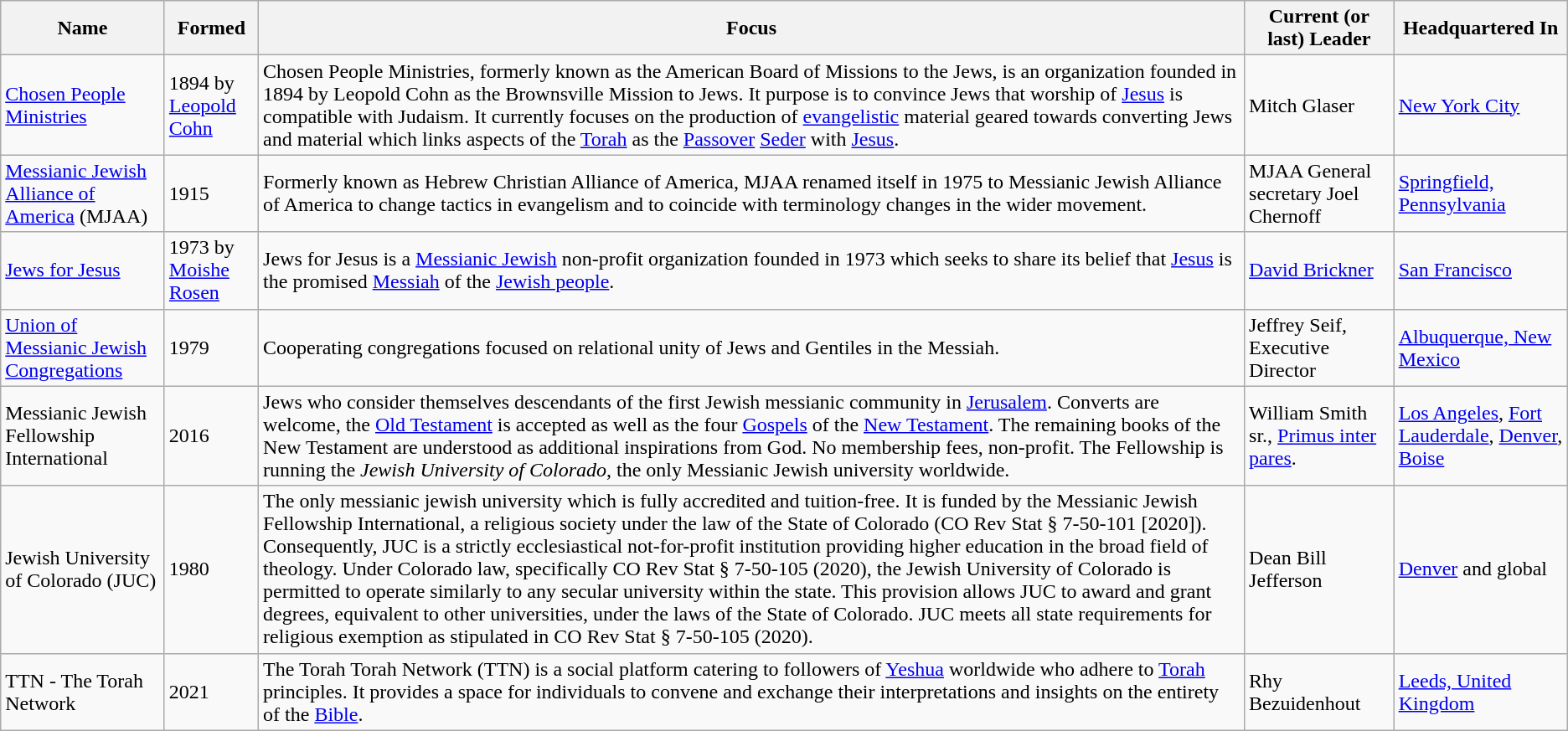<table class="wikitable toccolours" border="1" cellpadding="8" style="border-collapse: collapse;">
<tr>
<th>Name</th>
<th>Formed</th>
<th>Focus</th>
<th>Current (or last) Leader</th>
<th>Headquartered In</th>
</tr>
<tr>
<td><a href='#'>Chosen People Ministries</a></td>
<td>1894 by <a href='#'>Leopold Cohn</a></td>
<td>Chosen People Ministries, formerly known as the American Board of Missions to the Jews, is an organization founded in 1894 by Leopold Cohn as the Brownsville Mission to Jews. It purpose is to convince Jews that worship of <a href='#'>Jesus</a> is compatible with Judaism. It currently focuses on the production of <a href='#'>evangelistic</a> material geared towards converting Jews and material which links aspects of the <a href='#'>Torah</a> as the <a href='#'>Passover</a> <a href='#'>Seder</a> with <a href='#'>Jesus</a>.</td>
<td>Mitch Glaser</td>
<td><a href='#'>New York City</a></td>
</tr>
<tr>
<td><a href='#'>Messianic Jewish Alliance of America</a> (MJAA)</td>
<td>1915</td>
<td>Formerly known as Hebrew Christian Alliance of America, MJAA  renamed itself in 1975 to Messianic Jewish Alliance of America to change tactics in evangelism and to coincide with terminology changes in the wider movement.</td>
<td>MJAA General secretary Joel Chernoff</td>
<td><a href='#'>Springfield, Pennsylvania</a></td>
</tr>
<tr>
<td><a href='#'>Jews for Jesus</a></td>
<td>1973 by <a href='#'>Moishe Rosen</a></td>
<td>Jews for Jesus is a <a href='#'>Messianic Jewish</a> non-profit organization founded in 1973 which seeks to share its belief that <a href='#'>Jesus</a> is the promised <a href='#'>Messiah</a> of the <a href='#'>Jewish people</a>.</td>
<td><a href='#'>David Brickner</a></td>
<td><a href='#'>San Francisco</a></td>
</tr>
<tr>
<td><a href='#'>Union of Messianic Jewish Congregations</a></td>
<td>1979</td>
<td>Cooperating congregations focused on relational unity of Jews and Gentiles in the Messiah.</td>
<td>Jeffrey Seif, Executive Director</td>
<td><a href='#'>Albuquerque, New Mexico</a></td>
</tr>
<tr>
<td>Messianic Jewish Fellowship International</td>
<td>2016</td>
<td>Jews who consider themselves descendants of the first Jewish messianic community in <a href='#'>Jerusalem</a>. Converts are welcome, the <a href='#'>Old Testament</a> is accepted as well as the four <a href='#'>Gospels</a> of the <a href='#'>New Testament</a>. The remaining books of the New Testament are understood as additional inspirations from God. No membership fees, non-profit. The Fellowship is running the <em>Jewish University of Colorado</em>, the only Messianic Jewish university worldwide.</td>
<td>William Smith sr., <a href='#'>Primus inter pares</a>.</td>
<td><a href='#'>Los Angeles</a>, <a href='#'>Fort Lauderdale</a>, <a href='#'>Denver</a>, <a href='#'>Boise</a></td>
</tr>
<tr>
<td>Jewish University of Colorado (JUC)</td>
<td>1980</td>
<td>The only messianic jewish university which is fully accredited and tuition-free. It is funded by the Messianic Jewish Fellowship International, a religious society under the law of the State of Colorado (CO Rev Stat § 7-50-101 [2020]). Consequently, JUC is a strictly ecclesiastical not-for-profit institution providing higher education in the broad field of theology. Under Colorado law, specifically CO Rev Stat § 7-50-105 (2020), the Jewish University of Colorado is permitted to operate similarly to any secular university within the state. This provision allows JUC to award and grant degrees, equivalent to other universities, under the laws of the State of Colorado. JUC meets all state requirements for religious exemption as stipulated in CO Rev Stat § 7-50-105 (2020).</td>
<td>Dean Bill Jefferson</td>
<td><a href='#'>Denver</a> and global</td>
</tr>
<tr>
<td>TTN - The Torah Network</td>
<td>2021</td>
<td>The Torah Torah Network (TTN) is a social platform catering to followers of <a href='#'>Yeshua</a> worldwide who adhere to <a href='#'>Torah</a> principles. It provides a space for individuals to convene and exchange their interpretations and insights on the entirety of the <a href='#'>Bible</a>.</td>
<td>Rhy Bezuidenhout</td>
<td><a href='#'>Leeds, United Kingdom</a></td>
</tr>
</table>
